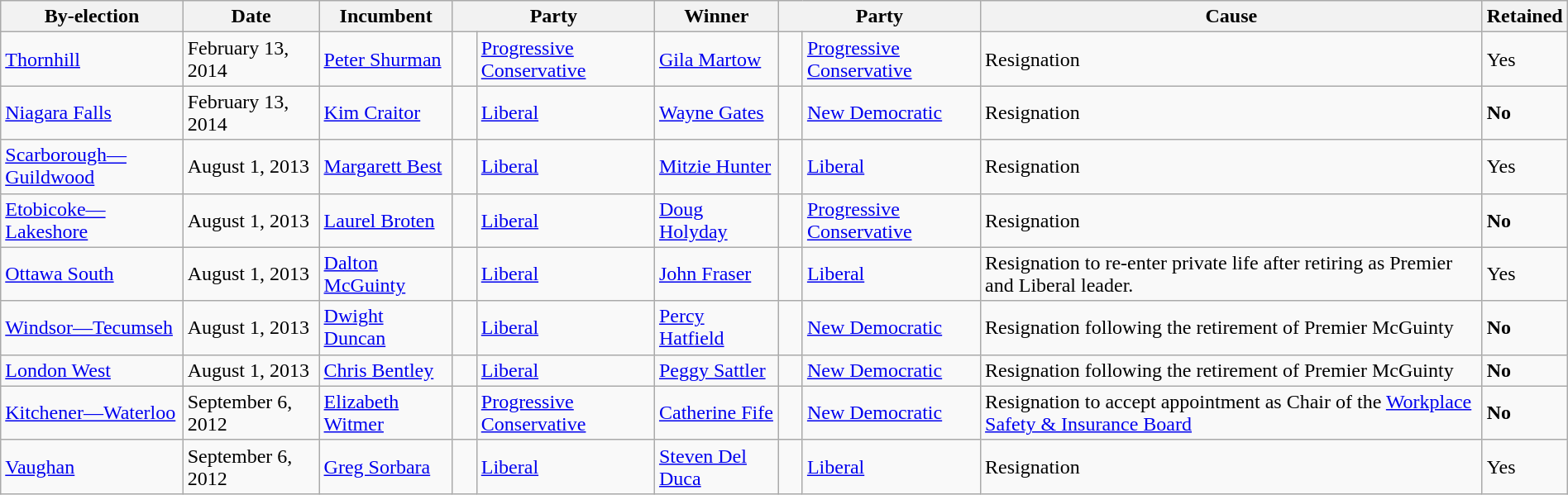<table class=wikitable style="width:100%">
<tr>
<th>By-election</th>
<th>Date</th>
<th>Incumbent</th>
<th colspan=2>Party</th>
<th>Winner</th>
<th colspan=2>Party</th>
<th>Cause</th>
<th>Retained</th>
</tr>
<tr>
<td><a href='#'>Thornhill</a></td>
<td>February 13, 2014</td>
<td><a href='#'>Peter Shurman</a></td>
<td>   </td>
<td><a href='#'>Progressive Conservative</a></td>
<td><a href='#'>Gila Martow</a></td>
<td>   </td>
<td><a href='#'>Progressive Conservative</a></td>
<td>Resignation</td>
<td>Yes</td>
</tr>
<tr>
<td><a href='#'>Niagara Falls</a></td>
<td>February 13, 2014</td>
<td><a href='#'>Kim Craitor</a></td>
<td>   </td>
<td><a href='#'>Liberal</a></td>
<td><a href='#'>Wayne Gates</a></td>
<td>   </td>
<td><a href='#'>New Democratic</a></td>
<td>Resignation</td>
<td><strong>No</strong></td>
</tr>
<tr>
<td><a href='#'>Scarborough—Guildwood</a></td>
<td>August 1, 2013</td>
<td><a href='#'>Margarett Best</a></td>
<td>   </td>
<td><a href='#'>Liberal</a></td>
<td><a href='#'>Mitzie Hunter</a></td>
<td>   </td>
<td><a href='#'>Liberal</a></td>
<td>Resignation</td>
<td>Yes</td>
</tr>
<tr>
<td><a href='#'>Etobicoke—Lakeshore</a></td>
<td>August 1, 2013</td>
<td><a href='#'>Laurel Broten</a></td>
<td>   </td>
<td><a href='#'>Liberal</a></td>
<td><a href='#'>Doug Holyday</a></td>
<td>   </td>
<td><a href='#'>Progressive Conservative</a></td>
<td>Resignation</td>
<td><strong>No</strong></td>
</tr>
<tr>
<td><a href='#'>Ottawa South</a></td>
<td>August 1, 2013</td>
<td><a href='#'>Dalton McGuinty</a></td>
<td>   </td>
<td><a href='#'>Liberal</a></td>
<td><a href='#'>John Fraser</a></td>
<td>   </td>
<td><a href='#'>Liberal</a></td>
<td>Resignation to re-enter private life after retiring as Premier and Liberal leader.</td>
<td>Yes</td>
</tr>
<tr>
<td><a href='#'>Windsor—Tecumseh</a></td>
<td>August 1, 2013</td>
<td><a href='#'>Dwight Duncan</a></td>
<td>   </td>
<td><a href='#'>Liberal</a></td>
<td><a href='#'>Percy Hatfield</a></td>
<td>   </td>
<td><a href='#'>New Democratic</a></td>
<td>Resignation following the retirement of Premier McGuinty</td>
<td><strong>No</strong></td>
</tr>
<tr>
<td><a href='#'>London West</a></td>
<td>August 1, 2013</td>
<td><a href='#'>Chris Bentley</a></td>
<td>   </td>
<td><a href='#'>Liberal</a></td>
<td><a href='#'>Peggy Sattler</a></td>
<td>   </td>
<td><a href='#'>New Democratic</a></td>
<td>Resignation following the retirement of Premier McGuinty</td>
<td><strong>No</strong></td>
</tr>
<tr>
<td><a href='#'>Kitchener—Waterloo</a></td>
<td>September 6, 2012</td>
<td><a href='#'>Elizabeth Witmer</a></td>
<td>   </td>
<td><a href='#'>Progressive Conservative</a></td>
<td><a href='#'>Catherine Fife</a></td>
<td>   </td>
<td><a href='#'>New Democratic</a></td>
<td>Resignation to accept appointment as Chair of the <a href='#'>Workplace Safety & Insurance Board</a></td>
<td><strong>No</strong></td>
</tr>
<tr>
<td><a href='#'>Vaughan</a></td>
<td>September 6, 2012</td>
<td><a href='#'>Greg Sorbara</a></td>
<td>   </td>
<td><a href='#'>Liberal</a></td>
<td><a href='#'>Steven Del Duca</a></td>
<td>   </td>
<td><a href='#'>Liberal</a></td>
<td>Resignation</td>
<td>Yes</td>
</tr>
</table>
